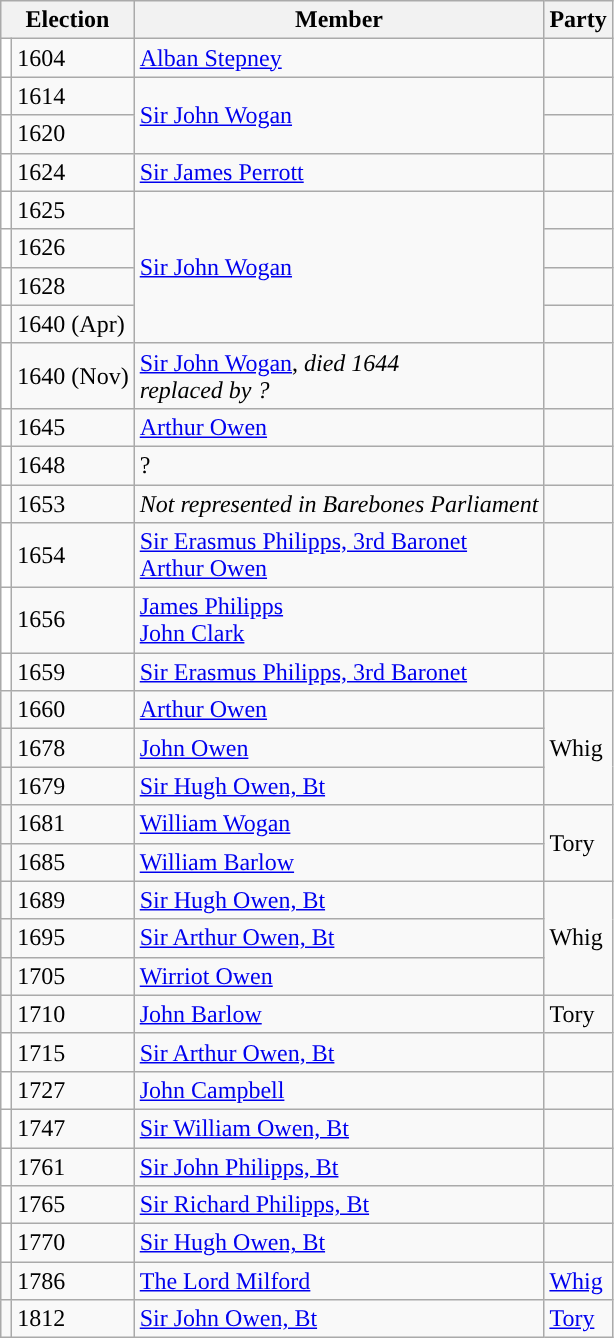<table class="wikitable">
<tr>
<th colspan="2">Election</th>
<th>Member</th>
<th>Party</th>
</tr>
<tr>
<td style="color:inherit;background-color: white"></td>
<td>1604</td>
<td><a href='#'>Alban Stepney</a></td>
<td></td>
</tr>
<tr>
<td style="color:inherit;background-color: white"></td>
<td>1614</td>
<td rowspan="2"><a href='#'>Sir John Wogan</a></td>
<td></td>
</tr>
<tr>
<td style="color:inherit;background-color: white"></td>
<td>1620</td>
<td></td>
</tr>
<tr>
<td style="color:inherit;background-color: white"></td>
<td>1624</td>
<td><a href='#'>Sir James Perrott</a></td>
<td></td>
</tr>
<tr>
<td style="color:inherit;background-color: white"></td>
<td>1625</td>
<td rowspan="4"><a href='#'>Sir John Wogan</a></td>
<td></td>
</tr>
<tr>
<td style="color:inherit;background-color: white"></td>
<td>1626</td>
<td></td>
</tr>
<tr>
<td style="color:inherit;background-color: white"></td>
<td>1628</td>
<td></td>
</tr>
<tr>
<td style="color:inherit;background-color: white"></td>
<td>1640 (Apr)</td>
<td></td>
</tr>
<tr>
<td style="color:inherit;background-color: white"></td>
<td>1640 (Nov)</td>
<td><a href='#'>Sir John Wogan</a>, <em>died 1644 <br> replaced by ?</em></td>
<td></td>
</tr>
<tr>
<td style="color:inherit;background-color: white"></td>
<td>1645</td>
<td><a href='#'>Arthur Owen</a></td>
<td></td>
</tr>
<tr>
<td style="color:inherit;background-color: white"></td>
<td>1648</td>
<td>?</td>
<td></td>
</tr>
<tr>
<td style="color:inherit;background-color: white"></td>
<td>1653</td>
<td><em>Not represented in Barebones Parliament</em></td>
<td></td>
</tr>
<tr>
<td style="color:inherit;background-color: white"></td>
<td>1654</td>
<td><a href='#'>Sir Erasmus Philipps, 3rd Baronet</a> <br> <a href='#'>Arthur Owen</a></td>
<td></td>
</tr>
<tr>
<td style="color:inherit;background-color: white"></td>
<td>1656</td>
<td><a href='#'>James Philipps</a><br> <a href='#'>John Clark</a></td>
<td></td>
</tr>
<tr>
<td style="color:inherit;background-color: white"></td>
<td>1659</td>
<td><a href='#'>Sir Erasmus Philipps, 3rd Baronet</a></td>
<td></td>
</tr>
<tr>
<td style="color:inherit;background-color: "></td>
<td>1660</td>
<td><a href='#'>Arthur Owen</a></td>
<td rowspan="3">Whig</td>
</tr>
<tr>
<td style="color:inherit;background-color: "></td>
<td>1678</td>
<td><a href='#'>John Owen</a></td>
</tr>
<tr>
<td style="color:inherit;background-color: "></td>
<td>1679</td>
<td><a href='#'>Sir Hugh Owen, Bt</a></td>
</tr>
<tr>
<td style="color:inherit;background-color: "></td>
<td>1681</td>
<td><a href='#'>William Wogan</a></td>
<td rowspan="2">Tory</td>
</tr>
<tr>
<td style="color:inherit;background-color: "></td>
<td>1685</td>
<td><a href='#'>William Barlow</a></td>
</tr>
<tr>
<td style="color:inherit;background-color: "></td>
<td>1689</td>
<td><a href='#'>Sir Hugh Owen, Bt</a></td>
<td rowspan="3">Whig</td>
</tr>
<tr>
<td style="color:inherit;background-color: "></td>
<td>1695</td>
<td><a href='#'>Sir Arthur Owen, Bt</a></td>
</tr>
<tr>
<td style="color:inherit;background-color: "></td>
<td>1705</td>
<td><a href='#'>Wirriot Owen</a></td>
</tr>
<tr>
<td style="color:inherit;background-color: "></td>
<td>1710</td>
<td><a href='#'>John Barlow</a></td>
<td>Tory</td>
</tr>
<tr>
<td style="color:inherit;background-color: white"></td>
<td>1715</td>
<td><a href='#'>Sir Arthur Owen, Bt</a></td>
<td></td>
</tr>
<tr>
<td style="color:inherit;background-color: white"></td>
<td>1727</td>
<td><a href='#'>John Campbell</a></td>
<td></td>
</tr>
<tr>
<td style="color:inherit;background-color: white"></td>
<td>1747</td>
<td><a href='#'>Sir William Owen, Bt</a></td>
<td></td>
</tr>
<tr>
<td style="color:inherit;background-color: white"></td>
<td>1761</td>
<td><a href='#'>Sir John Philipps, Bt</a></td>
<td></td>
</tr>
<tr>
<td style="color:inherit;background-color: white"></td>
<td>1765</td>
<td><a href='#'>Sir Richard Philipps, Bt</a></td>
<td></td>
</tr>
<tr>
<td style="color:inherit;background-color: white"></td>
<td>1770</td>
<td><a href='#'>Sir Hugh Owen, Bt</a></td>
<td></td>
</tr>
<tr>
<td style="color:inherit;background-color: "></td>
<td>1786</td>
<td><a href='#'>The Lord Milford</a></td>
<td><a href='#'>Whig</a></td>
</tr>
<tr>
<td style="color:inherit;background-color: "></td>
<td>1812</td>
<td><a href='#'>Sir John Owen, Bt</a></td>
<td><a href='#'>Tory</a></td>
</tr>
</table>
